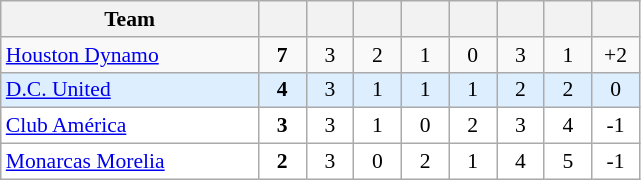<table class="wikitable" style="text-align: center; font-size: 90%;">
<tr>
<th style="width:165px;">Team</th>
<th width="25"></th>
<th width="25"></th>
<th width="25"></th>
<th width="25"></th>
<th width="25"></th>
<th width="25"></th>
<th width="25"></th>
<th width="25"></th>
</tr>
<tr>
<td style="text-align:left;"> <a href='#'>Houston Dynamo</a></td>
<td><strong>7</strong></td>
<td>3</td>
<td>2</td>
<td>1</td>
<td>0</td>
<td>3</td>
<td>1</td>
<td>+2</td>
</tr>
<tr style="background:#def;">
<td style="text-align:left;"> <a href='#'>D.C. United</a></td>
<td><strong>4</strong></td>
<td>3</td>
<td>1</td>
<td>1</td>
<td>1</td>
<td>2</td>
<td>2</td>
<td>0</td>
</tr>
<tr style="background:#fff;">
<td style="text-align:left;"> <a href='#'>Club América</a></td>
<td><strong>3</strong></td>
<td>3</td>
<td>1</td>
<td>0</td>
<td>2</td>
<td>3</td>
<td>4</td>
<td>-1</td>
</tr>
<tr style="background:#fff;">
<td style="text-align:left;"> <a href='#'>Monarcas Morelia</a></td>
<td><strong>2</strong></td>
<td>3</td>
<td>0</td>
<td>2</td>
<td>1</td>
<td>4</td>
<td>5</td>
<td>-1</td>
</tr>
</table>
